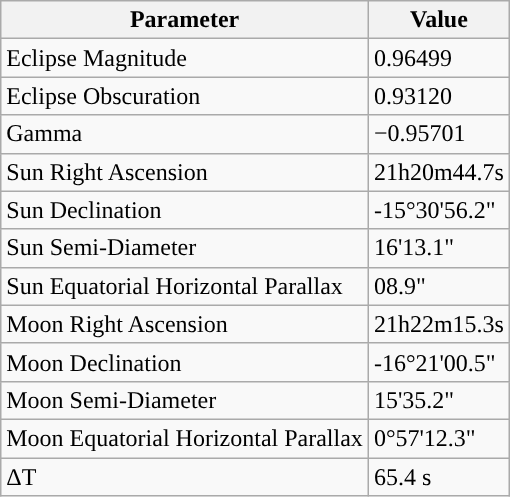<table class="wikitable">
<tr>
<th>Parameter</th>
<th>Value</th>
</tr>
<tr>
<td>Eclipse Magnitude</td>
<td>0.96499</td>
</tr>
<tr>
<td>Eclipse Obscuration</td>
<td>0.93120</td>
</tr>
<tr>
<td>Gamma</td>
<td>−0.95701</td>
</tr>
<tr>
<td>Sun Right Ascension</td>
<td>21h20m44.7s</td>
</tr>
<tr>
<td>Sun Declination</td>
<td>-15°30'56.2"</td>
</tr>
<tr>
<td>Sun Semi-Diameter</td>
<td>16'13.1"</td>
</tr>
<tr>
<td>Sun Equatorial Horizontal Parallax</td>
<td>08.9"</td>
</tr>
<tr>
<td>Moon Right Ascension</td>
<td>21h22m15.3s</td>
</tr>
<tr>
<td>Moon Declination</td>
<td>-16°21'00.5"</td>
</tr>
<tr>
<td>Moon Semi-Diameter</td>
<td>15'35.2"</td>
</tr>
<tr>
<td>Moon Equatorial Horizontal Parallax</td>
<td>0°57'12.3"</td>
</tr>
<tr>
<td>ΔT</td>
<td>65.4 s</td>
</tr>
</table>
